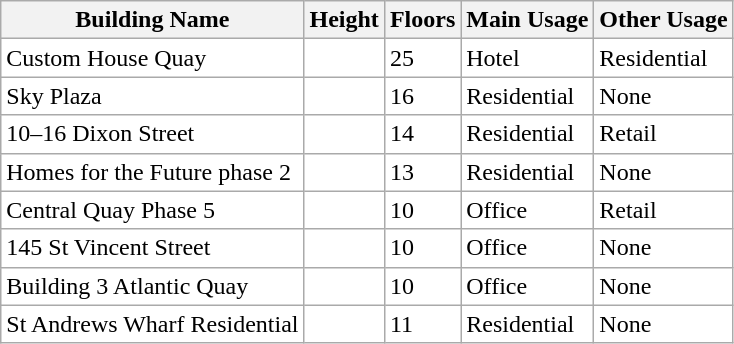<table class="wikitable sortable" style="border:#999; background:#fff; font-size=90%">
<tr>
<th>Building Name</th>
<th>Height</th>
<th>Floors</th>
<th>Main Usage</th>
<th>Other Usage</th>
</tr>
<tr>
<td>Custom House Quay</td>
<td></td>
<td>25</td>
<td>Hotel</td>
<td>Residential</td>
</tr>
<tr>
<td>Sky Plaza</td>
<td></td>
<td>16</td>
<td>Residential</td>
<td>None</td>
</tr>
<tr>
<td>10–16 Dixon Street</td>
<td></td>
<td>14</td>
<td>Residential</td>
<td>Retail</td>
</tr>
<tr>
<td>Homes for the Future phase 2</td>
<td></td>
<td>13</td>
<td>Residential</td>
<td>None</td>
</tr>
<tr>
<td>Central Quay Phase 5</td>
<td></td>
<td>10</td>
<td>Office</td>
<td>Retail</td>
</tr>
<tr>
<td>145 St Vincent Street</td>
<td></td>
<td>10</td>
<td>Office</td>
<td>None</td>
</tr>
<tr>
<td>Building 3 Atlantic Quay</td>
<td></td>
<td>10</td>
<td>Office</td>
<td>None</td>
</tr>
<tr>
<td>St Andrews Wharf Residential</td>
<td></td>
<td>11</td>
<td>Residential</td>
<td>None</td>
</tr>
</table>
